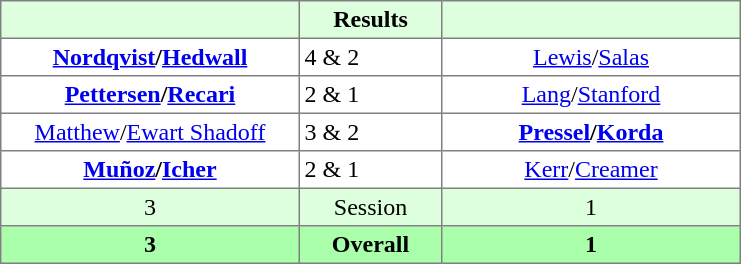<table border="1" cellpadding="3" style="border-collapse:collapse; text-align:center;">
<tr style="background:#dfd;">
<th style="width:12em;"></th>
<th style="width:5.5em;">Results</th>
<th style="width:12em;"></th>
</tr>
<tr>
<td><strong><a href='#'>Nordqvist</a>/<a href='#'>Hedwall</a></strong></td>
<td align=left> 4 & 2</td>
<td><a href='#'>Lewis</a>/<a href='#'>Salas</a></td>
</tr>
<tr>
<td><strong><a href='#'>Pettersen</a>/<a href='#'>Recari</a></strong></td>
<td align=left> 2 & 1</td>
<td><a href='#'>Lang</a>/<a href='#'>Stanford</a></td>
</tr>
<tr>
<td><a href='#'>Matthew</a>/<a href='#'>Ewart Shadoff</a></td>
<td align=left> 3 & 2</td>
<td><strong><a href='#'>Pressel</a>/<a href='#'>Korda</a></strong></td>
</tr>
<tr>
<td><strong><a href='#'>Muñoz</a>/<a href='#'>Icher</a></strong></td>
<td align=left> 2 & 1</td>
<td><a href='#'>Kerr</a>/<a href='#'>Creamer</a></td>
</tr>
<tr style="background:#dfd;">
<td>3</td>
<td>Session</td>
<td>1</td>
</tr>
<tr style="background:#afa;">
<th>3</th>
<th>Overall</th>
<th>1</th>
</tr>
</table>
